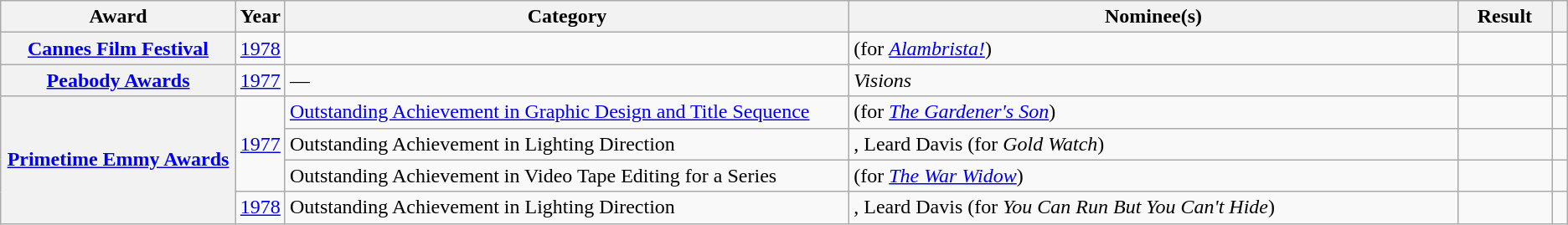<table class="wikitable sortable plainrowheaders" summary="">
<tr>
<th scope="col" style="width:15%;">Award</th>
<th scope="col" style="width:3%;">Year</th>
<th scope="col" style="width:36%;">Category</th>
<th scope="col">Nominee(s)</th>
<th scope="col" style="width:6%;">Result</th>
<th scope="col" class="unsortable" style="width:1%;"></th>
</tr>
<tr>
<th scope="row" rowspan="1"><a href='#'>Cannes Film Festival</a></th>
<td rowspan="1" style="text-align: center;"><a href='#'>1978</a></td>
<td></td>
<td> (for <em><a href='#'>Alambrista!</a></em>)</td>
<td></td>
<td></td>
</tr>
<tr>
<th scope="row" rowspan="1"><a href='#'>Peabody Awards</a></th>
<td rowspan="1" style="text-align: center;"><a href='#'>1977</a></td>
<td>—</td>
<td><em>Visions</em></td>
<td></td>
<td></td>
</tr>
<tr>
<th scope="row" rowspan="4"><a href='#'>Primetime Emmy Awards</a></th>
<td rowspan="3" style="text-align: center;"><a href='#'>1977</a></td>
<td><a href='#'>Outstanding Achievement in Graphic Design and Title Sequence</a></td>
<td> (for <em><a href='#'>The Gardener's Son</a></em>)</td>
<td></td>
<td></td>
</tr>
<tr>
<td>Outstanding Achievement in Lighting Direction</td>
<td>, Leard Davis (for <em>Gold Watch</em>)</td>
<td></td>
<td></td>
</tr>
<tr>
<td>Outstanding Achievement in Video Tape Editing for a Series</td>
<td> (for <em><a href='#'>The War Widow</a></em>)</td>
<td></td>
<td></td>
</tr>
<tr>
<td rowspan="1" style="text-align: center;"><a href='#'>1978</a></td>
<td>Outstanding Achievement in Lighting Direction</td>
<td>, Leard Davis (for <em>You Can Run But You Can't Hide</em>)</td>
<td></td>
<td></td>
</tr>
</table>
